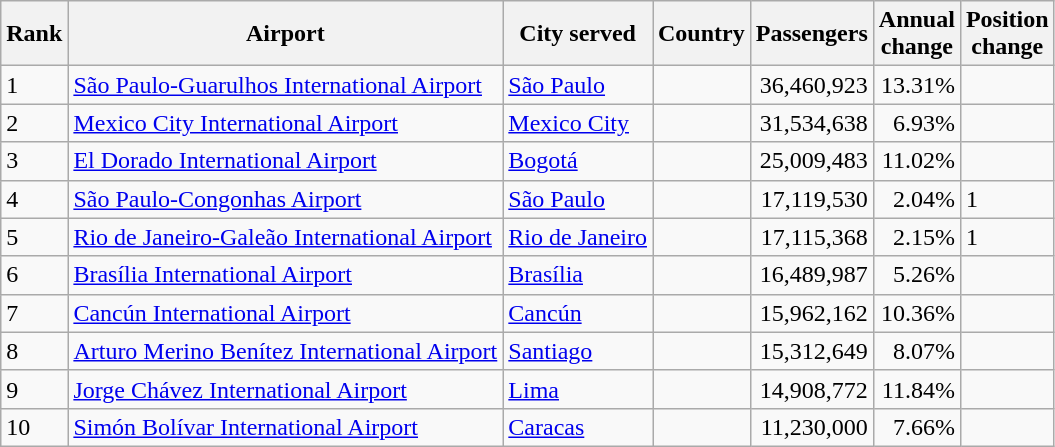<table class="wikitable sortable">
<tr>
<th>Rank</th>
<th>Airport</th>
<th>City served</th>
<th>Country</th>
<th>Passengers</th>
<th>Annual<br>change</th>
<th>Position<br>change</th>
</tr>
<tr>
<td>1</td>
<td><a href='#'>São Paulo-Guarulhos International Airport</a></td>
<td><a href='#'>São Paulo</a></td>
<td></td>
<td align="right">36,460,923</td>
<td align="right">13.31%</td>
<td></td>
</tr>
<tr>
<td>2</td>
<td><a href='#'>Mexico City International Airport</a></td>
<td><a href='#'>Mexico City</a></td>
<td></td>
<td align="right">31,534,638</td>
<td align="right">6.93%</td>
<td></td>
</tr>
<tr>
<td>3</td>
<td><a href='#'>El Dorado International Airport</a></td>
<td><a href='#'>Bogotá</a></td>
<td></td>
<td align="right">25,009,483</td>
<td align="right">11.02%</td>
<td></td>
</tr>
<tr>
<td>4</td>
<td><a href='#'>São Paulo-Congonhas Airport</a></td>
<td><a href='#'>São Paulo</a></td>
<td></td>
<td align="right">17,119,530</td>
<td align="right">2.04%</td>
<td> 1</td>
</tr>
<tr>
<td>5</td>
<td><a href='#'>Rio de Janeiro-Galeão International Airport</a></td>
<td><a href='#'>Rio de Janeiro</a></td>
<td></td>
<td align="right">17,115,368</td>
<td align="right">2.15%</td>
<td> 1</td>
</tr>
<tr>
<td>6</td>
<td><a href='#'>Brasília International Airport</a></td>
<td><a href='#'>Brasília</a></td>
<td></td>
<td align="right">16,489,987</td>
<td align="right">5.26%</td>
<td></td>
</tr>
<tr>
<td>7</td>
<td><a href='#'>Cancún International Airport</a></td>
<td><a href='#'>Cancún</a></td>
<td></td>
<td align="right">15,962,162</td>
<td align="right">10.36%</td>
<td></td>
</tr>
<tr>
<td>8</td>
<td><a href='#'>Arturo Merino Benítez International Airport</a></td>
<td><a href='#'>Santiago</a></td>
<td></td>
<td align="right">15,312,649</td>
<td align="right">8.07%</td>
<td></td>
</tr>
<tr>
<td>9</td>
<td><a href='#'>Jorge Chávez International Airport</a></td>
<td><a href='#'>Lima</a></td>
<td></td>
<td align="right">14,908,772</td>
<td align="right">11.84%</td>
<td></td>
</tr>
<tr>
<td>10</td>
<td><a href='#'>Simón Bolívar International Airport</a></td>
<td><a href='#'>Caracas</a></td>
<td></td>
<td align="right">11,230,000</td>
<td align="right">7.66%</td>
<td></td>
</tr>
</table>
